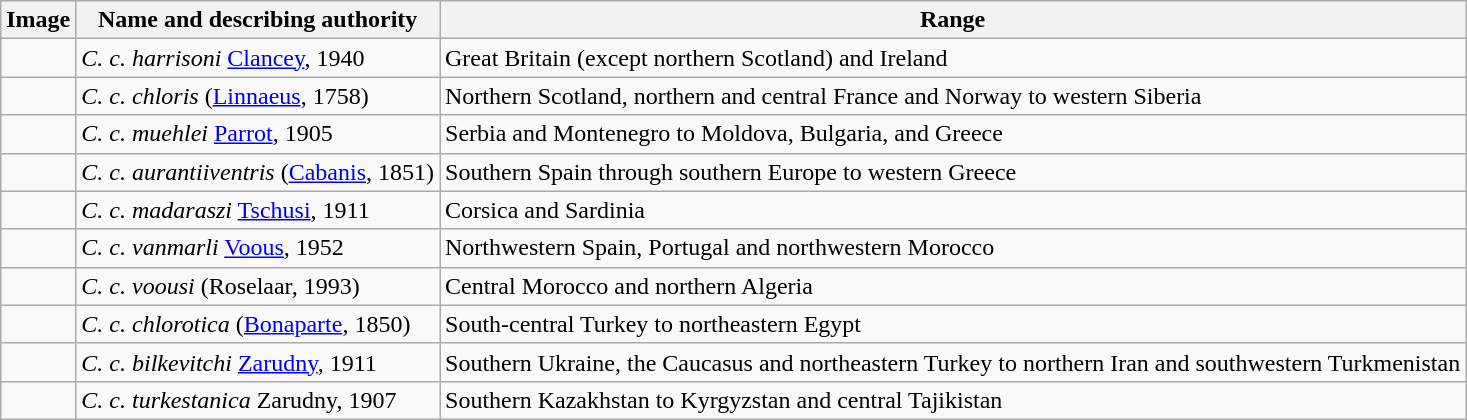<table class="wikitable">
<tr>
<th>Image</th>
<th>Name and describing authority</th>
<th>Range</th>
</tr>
<tr>
<td></td>
<td><em>C. c. harrisoni</em> <a href='#'>Clancey</a>, 1940</td>
<td>Great Britain (except northern Scotland) and Ireland</td>
</tr>
<tr>
<td><span></span></td>
<td><em>C. c. chloris</em> (<a href='#'>Linnaeus</a>, 1758)</td>
<td>Northern Scotland, northern and central France and Norway to western Siberia</td>
</tr>
<tr>
<td></td>
<td><em>C. c. muehlei</em> <a href='#'>Parrot</a>, 1905</td>
<td>Serbia and Montenegro to Moldova, Bulgaria, and Greece</td>
</tr>
<tr>
<td></td>
<td><em>C. c. aurantiiventris</em> (<a href='#'>Cabanis</a>, 1851)</td>
<td>Southern Spain through southern Europe to western Greece</td>
</tr>
<tr>
<td></td>
<td><em>C. c. madaraszi</em> <a href='#'>Tschusi</a>, 1911</td>
<td>Corsica and Sardinia</td>
</tr>
<tr>
<td></td>
<td><em>C. c. vanmarli</em> <a href='#'>Voous</a>, 1952</td>
<td>Northwestern Spain, Portugal and northwestern Morocco</td>
</tr>
<tr>
<td></td>
<td><em>C. c. voousi</em> (Roselaar, 1993)</td>
<td>Central Morocco and northern Algeria</td>
</tr>
<tr>
<td></td>
<td><em>C. c. chlorotica</em> (<a href='#'>Bonaparte</a>, 1850)</td>
<td>South-central Turkey to northeastern Egypt</td>
</tr>
<tr>
<td></td>
<td><em>C. c. bilkevitchi</em> <a href='#'>Zarudny</a>, 1911</td>
<td>Southern Ukraine, the Caucasus and northeastern Turkey to northern Iran and southwestern Turkmenistan</td>
</tr>
<tr>
<td></td>
<td><em>C. c. turkestanica</em> Zarudny, 1907</td>
<td>Southern Kazakhstan to Kyrgyzstan and central Tajikistan</td>
</tr>
</table>
